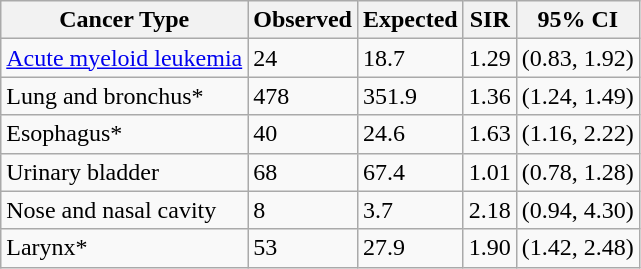<table class="wikitable">
<tr>
<th>Cancer Type</th>
<th>Observed</th>
<th>Expected</th>
<th>SIR</th>
<th>95% CI</th>
</tr>
<tr>
<td><a href='#'>Acute myeloid leukemia</a></td>
<td>24</td>
<td>18.7</td>
<td>1.29</td>
<td>(0.83, 1.92)</td>
</tr>
<tr>
<td>Lung and bronchus*</td>
<td>478</td>
<td>351.9</td>
<td>1.36</td>
<td>(1.24, 1.49)</td>
</tr>
<tr>
<td>Esophagus*</td>
<td>40</td>
<td>24.6</td>
<td>1.63</td>
<td>(1.16, 2.22)</td>
</tr>
<tr>
<td>Urinary bladder</td>
<td>68</td>
<td>67.4</td>
<td>1.01</td>
<td>(0.78, 1.28)</td>
</tr>
<tr>
<td>Nose and nasal cavity</td>
<td>8</td>
<td>3.7</td>
<td>2.18</td>
<td>(0.94, 4.30)</td>
</tr>
<tr>
<td>Larynx*</td>
<td>53</td>
<td>27.9</td>
<td>1.90</td>
<td>(1.42, 2.48)</td>
</tr>
</table>
